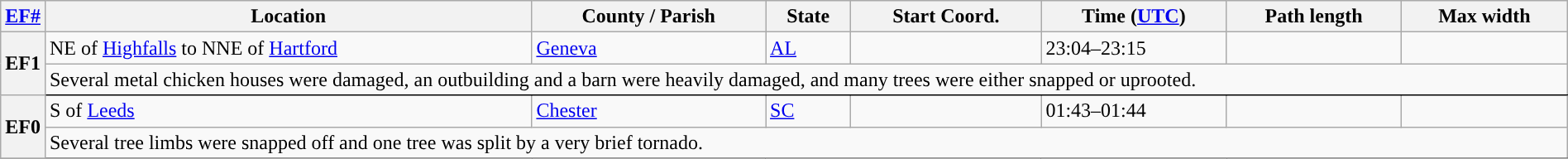<table class="wikitable sortable" style="width:100%;">
<tr>
<th scope="col" width="2%" align="center"><a href='#'>EF#</a></th>
<th scope="col" align="center" class="unsortable">Location</th>
<th scope="col" align="center" class="unsortable">County / Parish</th>
<th scope="col" align="center">State</th>
<th scope="col" align="center">Start Coord.</th>
<th scope="col" align="center">Time (<a href='#'>UTC</a>)</th>
<th scope="col" align="center">Path length</th>
<th scope="col" align="center">Max width</th>
</tr>
<tr>
<th scope="row" rowspan="2" style="background-color:#">EF1</th>
<td>NE of <a href='#'>Highfalls</a> to NNE of <a href='#'>Hartford</a></td>
<td><a href='#'>Geneva</a></td>
<td><a href='#'>AL</a></td>
<td></td>
<td>23:04–23:15</td>
<td></td>
<td></td>
</tr>
<tr class="expand-child">
<td colspan="8" style=" border-bottom: 1px solid black;">Several metal chicken houses were damaged, an outbuilding and a barn were heavily damaged, and many trees were either snapped or uprooted.</td>
</tr>
<tr>
<th scope="row" rowspan="2" style="background-color:#">EF0</th>
<td>S of <a href='#'>Leeds</a></td>
<td><a href='#'>Chester</a></td>
<td><a href='#'>SC</a></td>
<td></td>
<td>01:43–01:44</td>
<td></td>
<td></td>
</tr>
<tr class="expand-child">
<td colspan="8" style=" border-bottom: 1px solid black;">Several tree limbs were snapped off and one tree was split by a very brief tornado.</td>
</tr>
<tr>
</tr>
</table>
